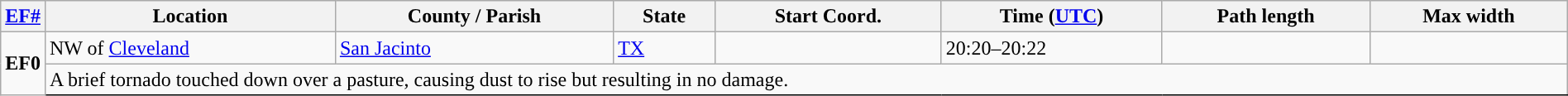<table class="wikitable sortable" style="width:100%;">
<tr>
<th scope="col" width="2%" align="center"><a href='#'>EF#</a></th>
<th scope="col" align="center" class="unsortable">Location</th>
<th scope="col" align="center" class="unsortable">County / Parish</th>
<th scope="col" align="center">State</th>
<th scope="col" align="center" data-sort-type="number">Start Coord.</th>
<th scope="col" align="center" data-sort-type="number">Time (<a href='#'>UTC</a>)</th>
<th scope="col" align="center" data-sort-type="number">Path length</th>
<th scope="col" align="center" data-sort-type="number">Max width</th>
</tr>
<tr>
<td rowspan="2" align="center"><strong>EF0</strong></td>
<td>NW of <a href='#'>Cleveland</a></td>
<td><a href='#'>San Jacinto</a></td>
<td><a href='#'>TX</a></td>
<td></td>
<td>20:20–20:22</td>
<td></td>
<td></td>
</tr>
<tr class="expand-child">
<td colspan="7" style=" border-bottom: 1px solid black;">A brief tornado touched down over a pasture, causing dust to rise but resulting in no damage.</td>
</tr>
</table>
